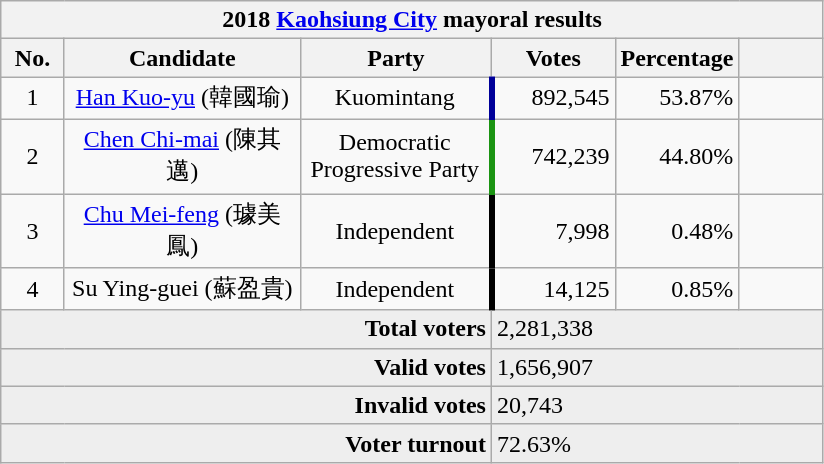<table class="wikitable collapsible" style="text-align:center">
<tr>
<th colspan="6">2018 <a href='#'>Kaohsiung City</a> mayoral results</th>
</tr>
<tr>
<th width=35>No.</th>
<th width=150>Candidate</th>
<th width=120>Party</th>
<th width=75>Votes</th>
<th width=75>Percentage</th>
<th width=49></th>
</tr>
<tr>
<td>1</td>
<td><a href='#'>Han Kuo-yu</a> (韓國瑜)</td>
<td> Kuomintang</td>
<td style="border-left:4px solid #000099;" align="right">892,545</td>
<td align="right">53.87%</td>
<td align="center"></td>
</tr>
<tr>
<td>2</td>
<td><a href='#'>Chen Chi-mai</a> (陳其邁)</td>
<td> Democratic Progressive Party</td>
<td style="border-left:4px solid #1B9413;" align="right">742,239</td>
<td align="right">44.80%</td>
<td align="center"></td>
</tr>
<tr>
<td>3</td>
<td><a href='#'>Chu Mei-feng</a> (璩美鳳)</td>
<td> Independent</td>
<td style="border-left:4px solid #000000;" align="right">7,998</td>
<td align="right">0.48%</td>
<td align="center"></td>
</tr>
<tr>
<td>4</td>
<td>Su Ying-guei (蘇盈貴)</td>
<td> Independent</td>
<td style="border-left:4px solid #000000;" align="right">14,125</td>
<td align="right">0.85%</td>
<td align="center"></td>
</tr>
<tr bgcolor=EEEEEE>
<td colspan="3" align="right"><strong>Total voters</strong></td>
<td colspan="3" align="left">2,281,338</td>
</tr>
<tr bgcolor=EEEEEE>
<td colspan="3" align="right"><strong>Valid votes</strong></td>
<td colspan="3" align="left">1,656,907</td>
</tr>
<tr bgcolor=EEEEEE>
<td colspan="3" align="right"><strong>Invalid votes</strong></td>
<td colspan="3" align="left">20,743</td>
</tr>
<tr bgcolor=EEEEEE>
<td colspan="3" align="right"><strong>Voter turnout</strong></td>
<td colspan="3" align="left">72.63%</td>
</tr>
</table>
